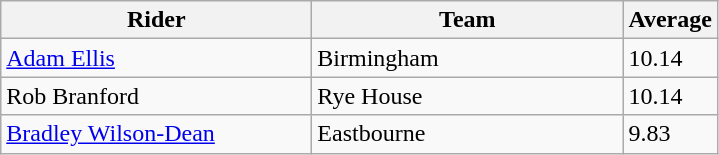<table class="wikitable" style="font-size: 100%">
<tr>
<th width=200>Rider</th>
<th width=200>Team</th>
<th width=40>Average</th>
</tr>
<tr>
<td align="left"><a href='#'>Adam Ellis</a></td>
<td>Birmingham</td>
<td>10.14</td>
</tr>
<tr>
<td align="left">Rob Branford</td>
<td>Rye House</td>
<td>10.14</td>
</tr>
<tr>
<td align="left"><a href='#'>Bradley Wilson-Dean</a></td>
<td>Eastbourne</td>
<td>9.83</td>
</tr>
</table>
